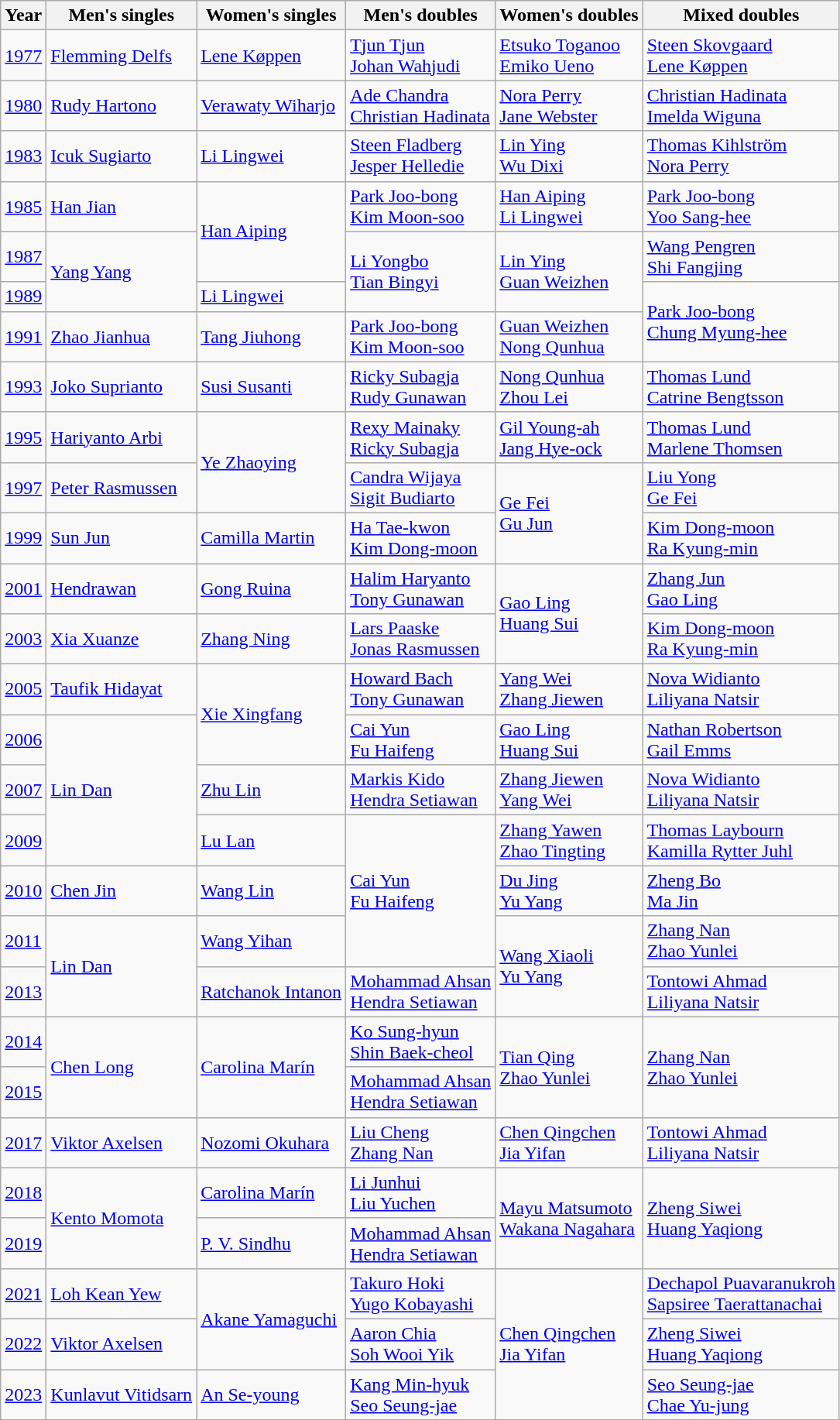<table class=wikitable>
<tr>
<th>Year</th>
<th>Men's singles</th>
<th>Women's singles</th>
<th>Men's doubles</th>
<th>Women's doubles</th>
<th>Mixed doubles</th>
</tr>
<tr>
<td><a href='#'>1977</a></td>
<td> <a href='#'>Flemming Delfs</a></td>
<td> <a href='#'>Lene Køppen</a></td>
<td> <a href='#'>Tjun Tjun</a><br> <a href='#'>Johan Wahjudi</a></td>
<td> <a href='#'>Etsuko Toganoo</a><br> <a href='#'>Emiko Ueno</a></td>
<td> <a href='#'>Steen Skovgaard</a><br> <a href='#'>Lene Køppen</a></td>
</tr>
<tr>
<td><a href='#'>1980</a></td>
<td> <a href='#'>Rudy Hartono</a></td>
<td> <a href='#'>Verawaty Wiharjo</a></td>
<td> <a href='#'>Ade Chandra</a><br> <a href='#'>Christian Hadinata</a></td>
<td> <a href='#'>Nora Perry</a><br> <a href='#'>Jane Webster</a></td>
<td> <a href='#'>Christian Hadinata</a><br> <a href='#'>Imelda Wiguna</a></td>
</tr>
<tr>
<td><a href='#'>1983</a></td>
<td> <a href='#'>Icuk Sugiarto</a></td>
<td> <a href='#'>Li Lingwei</a></td>
<td> <a href='#'>Steen Fladberg</a><br> <a href='#'>Jesper Helledie</a></td>
<td> <a href='#'>Lin Ying</a><br> <a href='#'>Wu Dixi</a></td>
<td> <a href='#'>Thomas Kihlström</a><br> <a href='#'>Nora Perry</a></td>
</tr>
<tr>
<td><a href='#'>1985</a></td>
<td> <a href='#'>Han Jian</a></td>
<td rowspan=2> <a href='#'>Han Aiping</a></td>
<td> <a href='#'>Park Joo-bong</a><br> <a href='#'>Kim Moon-soo</a></td>
<td> <a href='#'>Han Aiping</a><br> <a href='#'>Li Lingwei</a></td>
<td> <a href='#'>Park Joo-bong</a><br> <a href='#'>Yoo Sang-hee</a></td>
</tr>
<tr>
<td><a href='#'>1987</a></td>
<td rowspan=2> <a href='#'>Yang Yang</a></td>
<td rowspan=2> <a href='#'>Li Yongbo</a><br> <a href='#'>Tian Bingyi</a></td>
<td rowspan=2> <a href='#'>Lin Ying</a><br> <a href='#'>Guan Weizhen</a></td>
<td> <a href='#'>Wang Pengren</a><br> <a href='#'>Shi Fangjing</a></td>
</tr>
<tr>
<td><a href='#'>1989</a></td>
<td> <a href='#'>Li Lingwei</a></td>
<td rowspan=2> <a href='#'>Park Joo-bong</a><br> <a href='#'>Chung Myung-hee</a></td>
</tr>
<tr>
<td><a href='#'>1991</a></td>
<td> <a href='#'>Zhao Jianhua</a></td>
<td> <a href='#'>Tang Jiuhong</a></td>
<td> <a href='#'>Park Joo-bong</a><br> <a href='#'>Kim Moon-soo</a></td>
<td> <a href='#'>Guan Weizhen</a><br> <a href='#'>Nong Qunhua</a></td>
</tr>
<tr>
<td><a href='#'>1993</a></td>
<td> <a href='#'>Joko Suprianto</a></td>
<td> <a href='#'>Susi Susanti</a></td>
<td> <a href='#'>Ricky Subagja</a><br> <a href='#'>Rudy Gunawan</a></td>
<td> <a href='#'>Nong Qunhua</a><br> <a href='#'>Zhou Lei</a></td>
<td> <a href='#'>Thomas Lund</a><br> <a href='#'>Catrine Bengtsson</a></td>
</tr>
<tr>
<td><a href='#'>1995</a></td>
<td> <a href='#'>Hariyanto Arbi</a></td>
<td rowspan=2> <a href='#'>Ye Zhaoying</a></td>
<td> <a href='#'>Rexy Mainaky</a><br> <a href='#'>Ricky Subagja</a></td>
<td> <a href='#'>Gil Young-ah</a><br> <a href='#'>Jang Hye-ock</a></td>
<td> <a href='#'>Thomas Lund</a><br> <a href='#'>Marlene Thomsen</a></td>
</tr>
<tr>
<td><a href='#'>1997</a></td>
<td> <a href='#'>Peter Rasmussen</a></td>
<td> <a href='#'>Candra Wijaya</a><br> <a href='#'>Sigit Budiarto</a></td>
<td rowspan=2> <a href='#'>Ge Fei</a><br> <a href='#'>Gu Jun</a></td>
<td> <a href='#'>Liu Yong</a><br> <a href='#'>Ge Fei</a></td>
</tr>
<tr>
<td><a href='#'>1999</a></td>
<td> <a href='#'>Sun Jun</a></td>
<td> <a href='#'>Camilla Martin</a></td>
<td> <a href='#'>Ha Tae-kwon</a><br> <a href='#'>Kim Dong-moon</a></td>
<td> <a href='#'>Kim Dong-moon</a><br> <a href='#'>Ra Kyung-min</a></td>
</tr>
<tr>
<td><a href='#'>2001</a></td>
<td> <a href='#'>Hendrawan</a></td>
<td> <a href='#'>Gong Ruina</a></td>
<td> <a href='#'>Halim Haryanto</a><br> <a href='#'>Tony Gunawan</a></td>
<td rowspan=2> <a href='#'>Gao Ling</a><br> <a href='#'>Huang Sui</a></td>
<td> <a href='#'>Zhang Jun</a><br> <a href='#'>Gao Ling</a></td>
</tr>
<tr>
<td><a href='#'>2003</a></td>
<td> <a href='#'>Xia Xuanze</a></td>
<td> <a href='#'>Zhang Ning</a></td>
<td> <a href='#'>Lars Paaske</a><br> <a href='#'>Jonas Rasmussen</a></td>
<td> <a href='#'>Kim Dong-moon</a><br> <a href='#'>Ra Kyung-min</a></td>
</tr>
<tr>
<td><a href='#'>2005</a></td>
<td> <a href='#'>Taufik Hidayat</a></td>
<td rowspan=2> <a href='#'>Xie Xingfang</a></td>
<td> <a href='#'>Howard Bach</a><br> <a href='#'>Tony Gunawan</a></td>
<td> <a href='#'>Yang Wei</a><br> <a href='#'>Zhang Jiewen</a></td>
<td> <a href='#'>Nova Widianto</a><br> <a href='#'>Liliyana Natsir</a></td>
</tr>
<tr>
<td><a href='#'>2006</a></td>
<td rowspan=3> <a href='#'>Lin Dan</a></td>
<td> <a href='#'>Cai Yun</a><br> <a href='#'>Fu Haifeng</a></td>
<td> <a href='#'>Gao Ling</a><br> <a href='#'>Huang Sui</a></td>
<td> <a href='#'>Nathan Robertson</a><br> <a href='#'>Gail Emms</a></td>
</tr>
<tr>
<td><a href='#'>2007</a></td>
<td> <a href='#'>Zhu Lin</a></td>
<td> <a href='#'>Markis Kido</a><br> <a href='#'>Hendra Setiawan</a></td>
<td> <a href='#'>Zhang Jiewen</a><br> <a href='#'>Yang Wei</a></td>
<td> <a href='#'>Nova Widianto</a><br> <a href='#'>Liliyana Natsir</a></td>
</tr>
<tr>
<td><a href='#'>2009</a></td>
<td> <a href='#'>Lu Lan</a></td>
<td rowspan=3> <a href='#'>Cai Yun</a><br> <a href='#'>Fu Haifeng</a></td>
<td> <a href='#'>Zhang Yawen</a><br> <a href='#'>Zhao Tingting</a></td>
<td> <a href='#'>Thomas Laybourn</a><br> <a href='#'>Kamilla Rytter Juhl</a></td>
</tr>
<tr>
<td><a href='#'>2010</a></td>
<td> <a href='#'>Chen Jin</a></td>
<td> <a href='#'>Wang Lin</a></td>
<td> <a href='#'>Du Jing</a><br> <a href='#'>Yu Yang</a></td>
<td> <a href='#'>Zheng Bo</a><br> <a href='#'>Ma Jin</a></td>
</tr>
<tr>
<td><a href='#'>2011</a></td>
<td rowspan=2> <a href='#'>Lin Dan</a></td>
<td> <a href='#'>Wang Yihan</a></td>
<td rowspan=2> <a href='#'>Wang Xiaoli</a><br> <a href='#'>Yu Yang</a></td>
<td> <a href='#'>Zhang Nan</a><br> <a href='#'>Zhao Yunlei</a></td>
</tr>
<tr>
<td><a href='#'>2013</a></td>
<td> <a href='#'>Ratchanok Intanon</a></td>
<td> <a href='#'>Mohammad Ahsan</a><br> <a href='#'>Hendra Setiawan</a></td>
<td> <a href='#'>Tontowi Ahmad</a><br> <a href='#'>Liliyana Natsir</a></td>
</tr>
<tr>
<td><a href='#'>2014</a></td>
<td rowspan=2> <a href='#'>Chen Long</a></td>
<td rowspan=2> <a href='#'>Carolina Marín</a></td>
<td> <a href='#'>Ko Sung-hyun</a><br> <a href='#'>Shin Baek-cheol</a></td>
<td rowspan=2> <a href='#'>Tian Qing</a><br> <a href='#'>Zhao Yunlei</a></td>
<td rowspan=2> <a href='#'>Zhang Nan</a><br> <a href='#'>Zhao Yunlei</a></td>
</tr>
<tr>
<td><a href='#'>2015</a></td>
<td> <a href='#'>Mohammad Ahsan</a><br> <a href='#'>Hendra Setiawan</a></td>
</tr>
<tr>
<td><a href='#'>2017</a></td>
<td> <a href='#'>Viktor Axelsen</a></td>
<td> <a href='#'>Nozomi Okuhara</a></td>
<td> <a href='#'>Liu Cheng</a><br> <a href='#'>Zhang Nan</a></td>
<td> <a href='#'>Chen Qingchen</a><br> <a href='#'>Jia Yifan</a></td>
<td> <a href='#'>Tontowi Ahmad</a><br> <a href='#'>Liliyana Natsir</a></td>
</tr>
<tr>
<td><a href='#'>2018</a></td>
<td rowspan=2> <a href='#'>Kento Momota</a></td>
<td> <a href='#'>Carolina Marín</a></td>
<td> <a href='#'>Li Junhui</a><br> <a href='#'>Liu Yuchen</a></td>
<td rowspan=2> <a href='#'>Mayu Matsumoto</a><br> <a href='#'>Wakana Nagahara</a></td>
<td rowspan=2> <a href='#'>Zheng Siwei</a><br> <a href='#'>Huang Yaqiong</a></td>
</tr>
<tr>
<td><a href='#'>2019</a></td>
<td> <a href='#'>P. V. Sindhu</a></td>
<td> <a href='#'>Mohammad Ahsan</a><br> <a href='#'>Hendra Setiawan</a></td>
</tr>
<tr>
<td><a href='#'>2021</a></td>
<td> <a href='#'>Loh Kean Yew</a></td>
<td rowspan=2> <a href='#'>Akane Yamaguchi</a></td>
<td> <a href='#'>Takuro Hoki</a><br> <a href='#'>Yugo Kobayashi</a></td>
<td rowspan=3> <a href='#'>Chen Qingchen</a><br> <a href='#'>Jia Yifan</a></td>
<td> <a href='#'>Dechapol Puavaranukroh</a><br> <a href='#'>Sapsiree Taerattanachai</a></td>
</tr>
<tr>
<td><a href='#'>2022</a></td>
<td> <a href='#'>Viktor Axelsen</a></td>
<td> <a href='#'>Aaron Chia</a><br> <a href='#'>Soh Wooi Yik</a></td>
<td> <a href='#'>Zheng Siwei</a><br> <a href='#'>Huang Yaqiong</a></td>
</tr>
<tr>
<td><a href='#'>2023</a></td>
<td> <a href='#'>Kunlavut Vitidsarn</a></td>
<td> <a href='#'>An Se-young</a></td>
<td> <a href='#'>Kang Min-hyuk</a><br> <a href='#'>Seo Seung-jae</a></td>
<td> <a href='#'>Seo Seung-jae</a><br> <a href='#'>Chae Yu-jung</a></td>
</tr>
</table>
